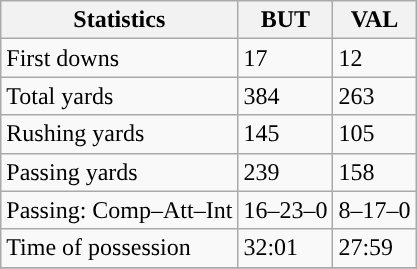<table class="wikitable" style="float: left;">
<tr>
<th>Statistics</th>
<th>BUT</th>
<th>VAL</th>
</tr>
<tr>
<td>First downs</td>
<td>17</td>
<td>12</td>
</tr>
<tr>
<td>Total yards</td>
<td>384</td>
<td>263</td>
</tr>
<tr>
<td>Rushing yards</td>
<td>145</td>
<td>105</td>
</tr>
<tr>
<td>Passing yards</td>
<td>239</td>
<td>158</td>
</tr>
<tr>
<td>Passing: Comp–Att–Int</td>
<td>16–23–0</td>
<td>8–17–0</td>
</tr>
<tr>
<td>Time of possession</td>
<td>32:01</td>
<td>27:59</td>
</tr>
<tr>
</tr>
</table>
